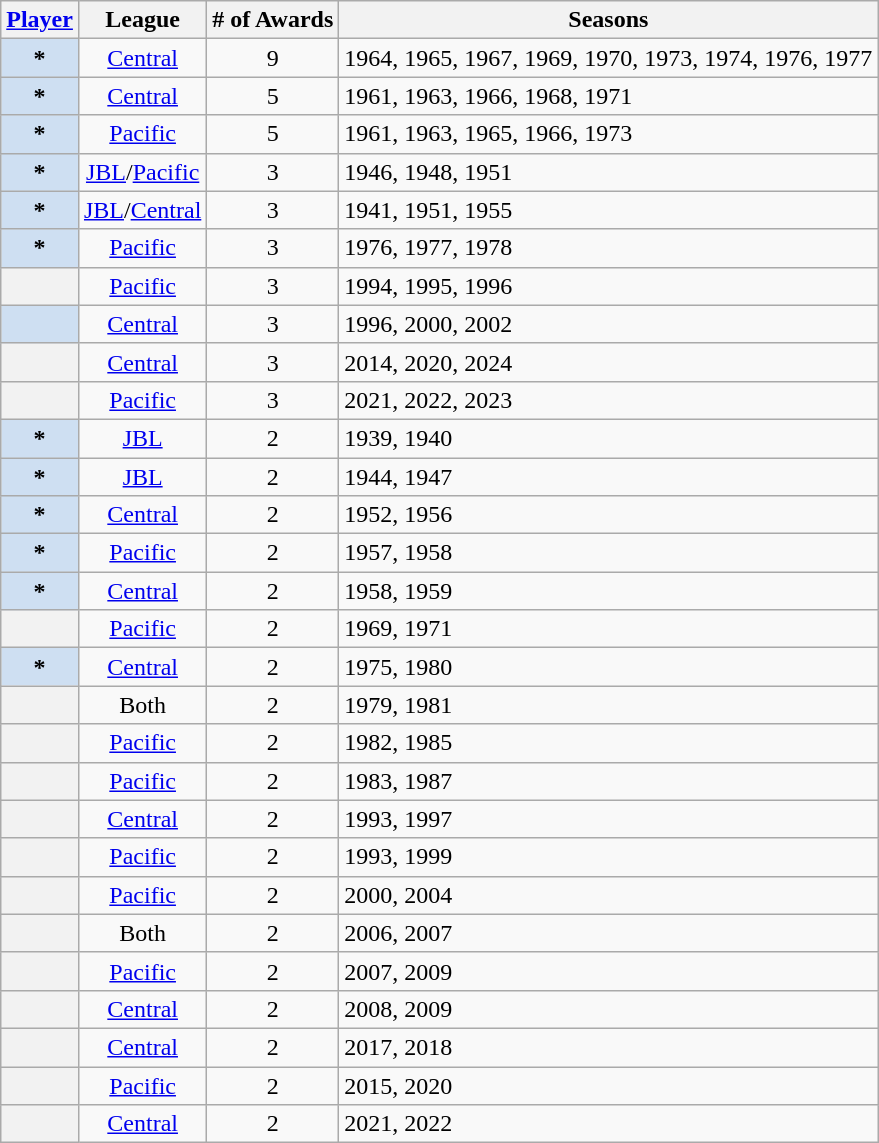<table class="wikitable sortable plainrowheaders">
<tr>
<th scope="col"><a href='#'>Player</a></th>
<th scope="col">League</th>
<th scope="col"># of Awards</th>
<th scope="col">Seasons</th>
</tr>
<tr>
<th scope="row" style="background:#cedff2">*</th>
<td align="center"><a href='#'>Central</a></td>
<td align="center">9</td>
<td>1964, 1965, 1967, 1969, 1970, 1973, 1974, 1976, 1977</td>
</tr>
<tr>
<th scope="row" style="background:#cedff2">*</th>
<td align="center"><a href='#'>Central</a></td>
<td align="center">5</td>
<td>1961, 1963, 1966, 1968, 1971</td>
</tr>
<tr>
<th scope="row" style="background:#cedff2">*</th>
<td align="center"><a href='#'>Pacific</a></td>
<td align="center">5</td>
<td>1961, 1963, 1965, 1966, 1973</td>
</tr>
<tr>
<th scope="row" style="background:#cedff2">*</th>
<td align="center"><a href='#'>JBL</a>/<a href='#'>Pacific</a></td>
<td align="center">3</td>
<td>1946, 1948, 1951</td>
</tr>
<tr>
<th scope="row" style="background:#cedff2">*</th>
<td align="center"><a href='#'>JBL</a>/<a href='#'>Central</a></td>
<td align="center">3</td>
<td>1941, 1951, 1955</td>
</tr>
<tr>
<th scope="row" style="background:#cedff2">*</th>
<td align="center"><a href='#'>Pacific</a></td>
<td align="center">3</td>
<td>1976, 1977, 1978</td>
</tr>
<tr>
<th scope="row"></th>
<td align="center"><a href='#'>Pacific</a></td>
<td align="center">3</td>
<td>1994, 1995, 1996</td>
</tr>
<tr>
<th scope="row" style="background:#cedff2"></th>
<td align="center"><a href='#'>Central</a></td>
<td align="center">3</td>
<td>1996, 2000, 2002</td>
</tr>
<tr>
<th scope="row"></th>
<td align="center"><a href='#'>Central</a></td>
<td align="center">3</td>
<td>2014, 2020, 2024</td>
</tr>
<tr>
<th scope="row"></th>
<td align="center"><a href='#'>Pacific</a></td>
<td align="center">3</td>
<td>2021, 2022, 2023</td>
</tr>
<tr>
<th scope="row" style="background:#cedff2">*</th>
<td align="center"><a href='#'>JBL</a></td>
<td align="center">2</td>
<td>1939, 1940</td>
</tr>
<tr>
<th scope="row" style="background:#cedff2">*</th>
<td align="center"><a href='#'>JBL</a></td>
<td align="center">2</td>
<td>1944, 1947</td>
</tr>
<tr>
<th scope="row" style="background:#cedff2">*</th>
<td align="center"><a href='#'>Central</a></td>
<td align="center">2</td>
<td>1952, 1956</td>
</tr>
<tr>
<th scope="row" style="background:#cedff2">*</th>
<td align="center"><a href='#'>Pacific</a></td>
<td align="center">2</td>
<td>1957, 1958</td>
</tr>
<tr>
<th scope="row" style="background:#cedff2">*</th>
<td align="center"><a href='#'>Central</a></td>
<td align="center">2</td>
<td>1958, 1959</td>
</tr>
<tr>
<th scope="row"></th>
<td align="center"><a href='#'>Pacific</a></td>
<td align="center">2</td>
<td>1969, 1971</td>
</tr>
<tr>
<th scope="row" style="background:#cedff2">*</th>
<td align="center"><a href='#'>Central</a></td>
<td align="center">2</td>
<td>1975, 1980</td>
</tr>
<tr>
<th scope="row"></th>
<td align="center">Both</td>
<td align="center">2</td>
<td>1979, 1981</td>
</tr>
<tr>
<th scope="row"></th>
<td align="center"><a href='#'>Pacific</a></td>
<td align="center">2</td>
<td>1982, 1985</td>
</tr>
<tr>
<th scope="row"></th>
<td align="center"><a href='#'>Pacific</a></td>
<td align="center">2</td>
<td>1983, 1987</td>
</tr>
<tr>
<th scope="row"></th>
<td align="center"><a href='#'>Central</a></td>
<td align="center">2</td>
<td>1993, 1997</td>
</tr>
<tr>
<th scope="row"></th>
<td align="center"><a href='#'>Pacific</a></td>
<td align="center">2</td>
<td>1993, 1999</td>
</tr>
<tr>
<th scope="row"></th>
<td align="center"><a href='#'>Pacific</a></td>
<td align="center">2</td>
<td>2000, 2004</td>
</tr>
<tr>
<th scope="row"></th>
<td align="center">Both</td>
<td align="center">2</td>
<td>2006, 2007</td>
</tr>
<tr>
<th scope="row"></th>
<td align="center"><a href='#'>Pacific</a></td>
<td align="center">2</td>
<td>2007, 2009</td>
</tr>
<tr>
<th scope="row"></th>
<td align="center"><a href='#'>Central</a></td>
<td align="center">2</td>
<td>2008, 2009</td>
</tr>
<tr>
<th scope="row"></th>
<td align="center"><a href='#'>Central</a></td>
<td align="center">2</td>
<td>2017, 2018</td>
</tr>
<tr>
<th scope="row"></th>
<td align="center"><a href='#'>Pacific</a></td>
<td align="center">2</td>
<td>2015, 2020</td>
</tr>
<tr>
<th scope="row"></th>
<td align="center"><a href='#'>Central</a></td>
<td align="center">2</td>
<td>2021, 2022</td>
</tr>
</table>
